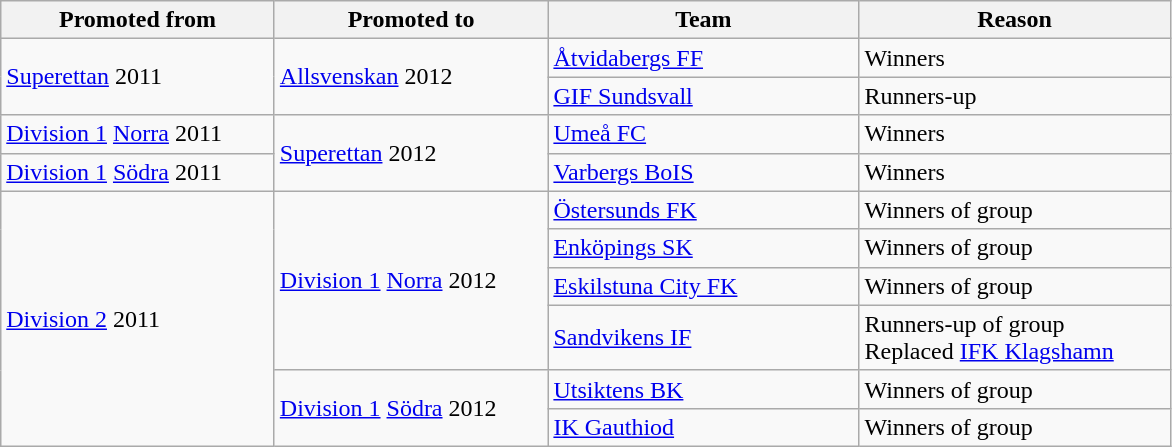<table class="wikitable">
<tr>
<th style="width: 175px;">Promoted from</th>
<th style="width: 175px;">Promoted to</th>
<th style="width: 200px;">Team</th>
<th style="width: 200px;">Reason</th>
</tr>
<tr>
<td rowspan="2"><a href='#'>Superettan</a> 2011</td>
<td rowspan="2"><a href='#'>Allsvenskan</a> 2012</td>
<td><a href='#'>Åtvidabergs FF</a></td>
<td>Winners</td>
</tr>
<tr>
<td><a href='#'>GIF Sundsvall</a></td>
<td>Runners-up</td>
</tr>
<tr>
<td rowspan="1"><a href='#'>Division 1</a> <a href='#'>Norra</a> 2011</td>
<td rowspan="2"><a href='#'>Superettan</a> 2012</td>
<td><a href='#'>Umeå FC</a></td>
<td>Winners</td>
</tr>
<tr>
<td rowspan="1"><a href='#'>Division 1</a> <a href='#'>Södra</a> 2011</td>
<td><a href='#'>Varbergs BoIS</a></td>
<td>Winners</td>
</tr>
<tr>
<td rowspan="6"><a href='#'>Division 2</a> 2011</td>
<td rowspan="4"><a href='#'>Division 1</a> <a href='#'>Norra</a> 2012</td>
<td><a href='#'>Östersunds FK</a></td>
<td>Winners of group</td>
</tr>
<tr>
<td><a href='#'>Enköpings SK</a></td>
<td>Winners of group</td>
</tr>
<tr>
<td><a href='#'>Eskilstuna City FK</a></td>
<td>Winners of group</td>
</tr>
<tr>
<td><a href='#'>Sandvikens IF</a></td>
<td>Runners-up of group<br>Replaced <a href='#'>IFK Klagshamn</a></td>
</tr>
<tr>
<td rowspan="2"><a href='#'>Division 1</a> <a href='#'>Södra</a> 2012</td>
<td><a href='#'>Utsiktens BK</a></td>
<td>Winners of group</td>
</tr>
<tr>
<td><a href='#'>IK Gauthiod</a></td>
<td>Winners of group</td>
</tr>
</table>
